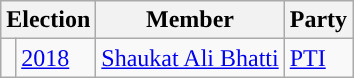<table class="wikitable">
<tr>
<th colspan="2">Election</th>
<th>Member</th>
<th>Party</th>
</tr>
<tr>
<td style="background-color: "></td>
<td><a href='#'>2018</a></td>
<td><a href='#'>Shaukat Ali Bhatti</a></td>
<td><a href='#'>PTI</a></td>
</tr>
</table>
